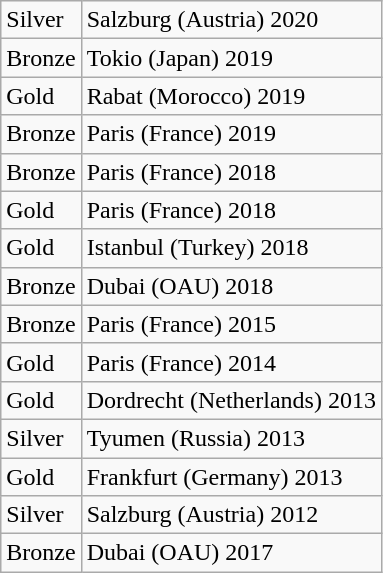<table class="wikitable">
<tr>
<td>Silver</td>
<td>Salzburg (Austria) 2020</td>
</tr>
<tr>
<td>Bronze</td>
<td>Tokio (Japan) 2019</td>
</tr>
<tr>
<td>Gold</td>
<td>Rabat (Morocco) 2019</td>
</tr>
<tr>
<td>Bronze</td>
<td>Paris (France) 2019</td>
</tr>
<tr>
<td>Bronze</td>
<td>Paris (France) 2018</td>
</tr>
<tr>
<td>Gold</td>
<td>Paris (France) 2018</td>
</tr>
<tr>
<td>Gold</td>
<td>Istanbul (Turkey) 2018</td>
</tr>
<tr>
<td>Bronze</td>
<td>Dubai (OAU) 2018</td>
</tr>
<tr>
<td>Bronze</td>
<td>Paris (France) 2015</td>
</tr>
<tr>
<td>Gold</td>
<td>Paris (France) 2014</td>
</tr>
<tr>
<td>Gold</td>
<td>Dordrecht (Netherlands) 2013</td>
</tr>
<tr>
<td>Silver</td>
<td>Tyumen (Russia) 2013</td>
</tr>
<tr>
<td>Gold</td>
<td>Frankfurt (Germany) 2013</td>
</tr>
<tr>
<td>Silver</td>
<td>Salzburg (Austria) 2012</td>
</tr>
<tr>
<td>Bronze</td>
<td>Dubai (OAU) 2017</td>
</tr>
</table>
